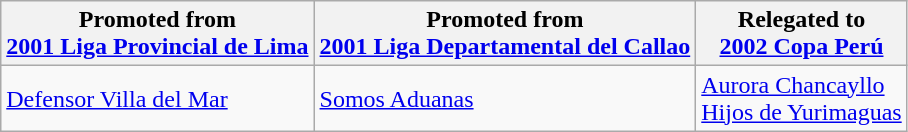<table class="wikitable">
<tr>
<th>Promoted from<br><a href='#'>2001 Liga Provincial de Lima</a></th>
<th>Promoted from<br><a href='#'>2001 Liga Departamental del Callao</a></th>
<th>Relegated to<br><a href='#'>2002 Copa Perú</a></th>
</tr>
<tr>
<td> <a href='#'>Defensor Villa del Mar</a> </td>
<td> <a href='#'>Somos Aduanas</a> </td>
<td> <a href='#'>Aurora Chancayllo</a> <br> <a href='#'>Hijos de Yurimaguas</a> </td>
</tr>
</table>
